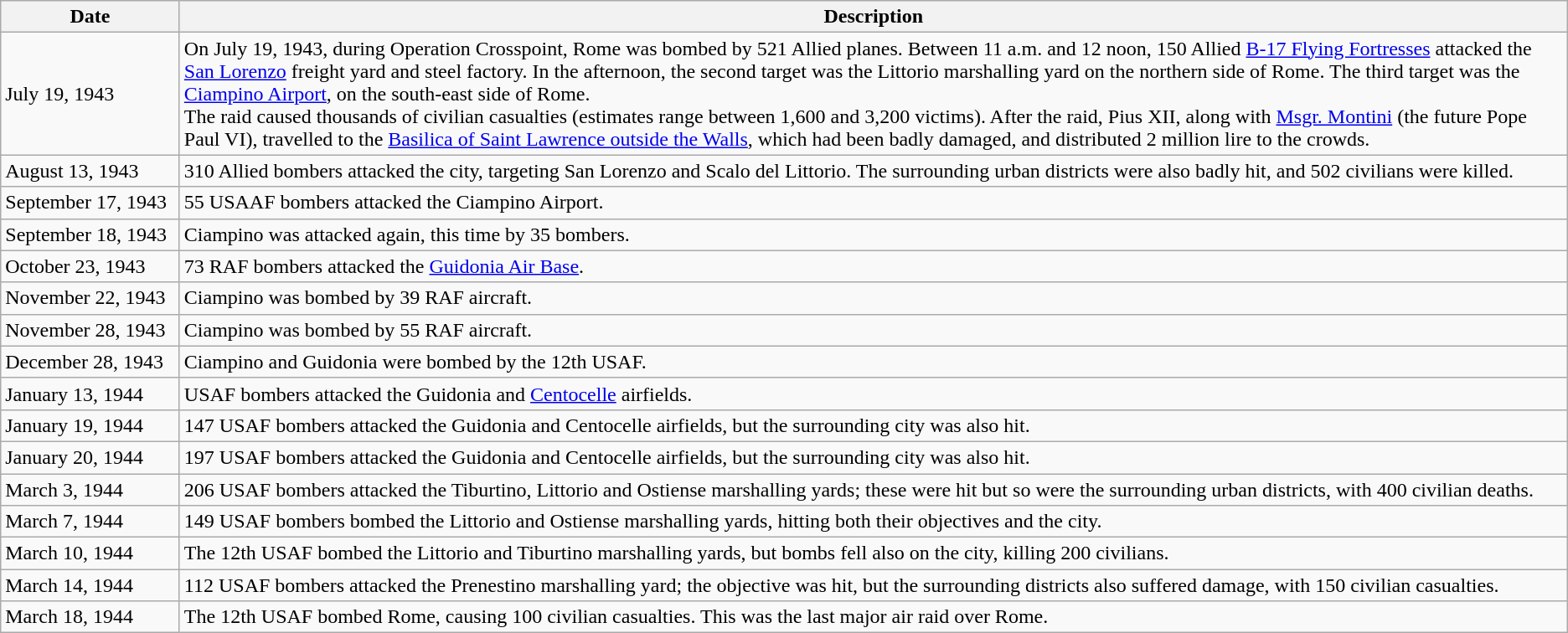<table class="wikitable">
<tr>
<th style="width: 135px;">Date</th>
<th>Description</th>
</tr>
<tr>
<td>July 19, 1943</td>
<td>On July 19, 1943, during Operation Crosspoint, Rome was bombed by 521 Allied planes. Between 11 a.m. and 12 noon, 150 Allied <a href='#'>B-17 Flying Fortresses</a> attacked the <a href='#'>San Lorenzo</a> freight yard and steel factory. In the afternoon, the second target was the Littorio marshalling yard on the northern side of Rome. The third target was the <a href='#'>Ciampino Airport</a>, on the south-east side of Rome.<br>The raid caused thousands of civilian casualties (estimates range between 1,600 and 3,200 victims). After the raid, Pius XII, along with <a href='#'>Msgr. Montini</a> (the future Pope Paul VI), travelled to the <a href='#'>Basilica of Saint Lawrence outside the Walls</a>, which had been badly damaged, and distributed 2 million lire to the crowds.</td>
</tr>
<tr>
<td>August 13, 1943</td>
<td>310 Allied bombers attacked the city, targeting San Lorenzo and Scalo del Littorio. The surrounding urban districts were also badly hit, and 502 civilians were killed.</td>
</tr>
<tr>
<td>September 17, 1943</td>
<td>55 USAAF bombers attacked the Ciampino Airport.</td>
</tr>
<tr>
<td>September 18, 1943</td>
<td>Ciampino was attacked again, this time by 35 bombers.</td>
</tr>
<tr>
<td>October 23, 1943</td>
<td>73 RAF bombers attacked the <a href='#'>Guidonia Air Base</a>.</td>
</tr>
<tr>
<td>November 22, 1943</td>
<td>Ciampino was bombed by 39 RAF aircraft.</td>
</tr>
<tr>
<td>November 28, 1943</td>
<td>Ciampino was bombed by 55 RAF aircraft.</td>
</tr>
<tr>
<td>December 28, 1943</td>
<td>Ciampino and Guidonia were bombed by the 12th USAF.</td>
</tr>
<tr>
<td>January 13, 1944</td>
<td>USAF bombers attacked the Guidonia and <a href='#'>Centocelle</a> airfields.</td>
</tr>
<tr>
<td>January 19, 1944</td>
<td>147 USAF bombers attacked the Guidonia and Centocelle airfields, but the surrounding city was also hit.</td>
</tr>
<tr>
<td>January 20, 1944</td>
<td>197 USAF bombers attacked the Guidonia and Centocelle airfields, but the surrounding city was also hit.</td>
</tr>
<tr>
<td>March 3, 1944</td>
<td>206 USAF bombers attacked the Tiburtino, Littorio and Ostiense marshalling yards; these were hit but so were the surrounding urban districts, with 400 civilian deaths.</td>
</tr>
<tr>
<td>March 7, 1944</td>
<td>149 USAF bombers bombed the Littorio and Ostiense marshalling yards, hitting both their objectives and the city.</td>
</tr>
<tr>
<td>March 10, 1944</td>
<td>The 12th USAF bombed the Littorio and Tiburtino marshalling yards, but bombs fell also on the city, killing 200 civilians.</td>
</tr>
<tr>
<td>March 14, 1944</td>
<td>112 USAF bombers attacked the Prenestino marshalling yard; the objective was hit, but the surrounding districts also suffered damage, with 150 civilian casualties.</td>
</tr>
<tr>
<td>March 18, 1944</td>
<td>The 12th USAF bombed Rome, causing 100 civilian casualties. This was the last major air raid over Rome.</td>
</tr>
</table>
